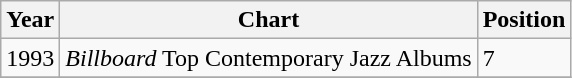<table class="wikitable">
<tr>
<th>Year</th>
<th>Chart</th>
<th>Position</th>
</tr>
<tr>
<td>1993</td>
<td><em>Billboard</em> Top Contemporary Jazz Albums</td>
<td>7</td>
</tr>
<tr>
</tr>
</table>
